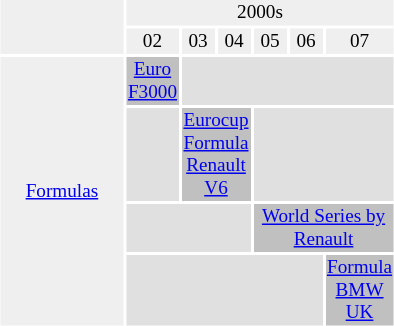<table style="margin: 0.5em auto; clear: both; font-size:80%;" class="toccolours">
<tr>
<td align=center rowspan=2 width=80 style="background:#EFEFEF;"></td>
<td align=center colspan=6 style="background:#EFEFEF;">2000s</td>
</tr>
<tr align=center style="background:#EFEFEF;">
<td width=20>02</td>
<td width=20>03</td>
<td width=20>04</td>
<td width=20>05</td>
<td width=20>06</td>
<td width=20>07</td>
</tr>
<tr align=center>
<td style="background:#EFEFEF;" rowspan=4><a href='#'>Formulas</a></td>
<td colspan= 1 style="background:#C0C0C0;"><a href='#'>Euro F3000</a></td>
<td colspan= 5 style="background:#E0E0E0;"></td>
</tr>
<tr align=center>
<td colspan= 1 style="background:#E0E0E0;"></td>
<td colspan= 2 style="background:#C0C0C0;"><a href='#'>Eurocup Formula Renault V6</a></td>
<td colspan= 3 style="background:#E0E0E0;"></td>
</tr>
<tr align=center>
<td colspan= 3 style="background:#E0E0E0;"></td>
<td colspan= 3 style="background:#C0C0C0;"><a href='#'>World Series by Renault</a></td>
</tr>
<tr align=center>
<td colspan= 5 style="background:#E0E0E0;"></td>
<td colspan= 1 style="background:#C0C0C0;"><a href='#'>Formula BMW UK</a></td>
</tr>
</table>
